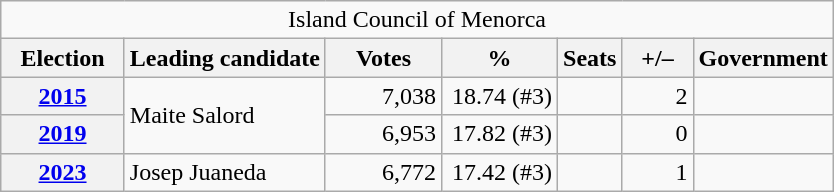<table class="wikitable" style="text-align:right;">
<tr>
<td colspan="8" align="center">Island Council of Menorca</td>
</tr>
<tr>
<th width="75">Election</th>
<th>Leading candidate</th>
<th width="70">Votes</th>
<th width="70">%</th>
<th>Seats</th>
<th width="40">+/–</th>
<th>Government</th>
</tr>
<tr>
<th><a href='#'>2015</a></th>
<td rowspan=2 align="left">Maite Salord</td>
<td>7,038</td>
<td>18.74 (#3)</td>
<td></td>
<td>2</td>
<td></td>
</tr>
<tr>
<th><a href='#'>2019</a></th>
<td>6,953</td>
<td>17.82 (#3)</td>
<td></td>
<td>0</td>
<td></td>
</tr>
<tr>
<th><a href='#'>2023</a></th>
<td align="left">Josep Juaneda</td>
<td>6,772</td>
<td>17.42 (#3)</td>
<td></td>
<td>1</td>
<td></td>
</tr>
</table>
